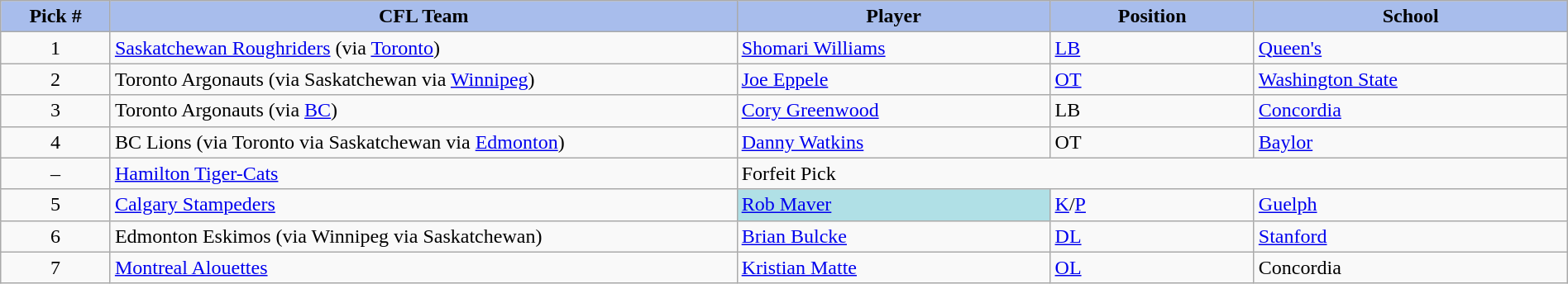<table class="wikitable" style="width: 100%">
<tr>
<th style="background:#A8BDEC;" width=7%>Pick #</th>
<th width=40% style="background:#A8BDEC;">CFL Team</th>
<th width=20% style="background:#A8BDEC;">Player</th>
<th width=13% style="background:#A8BDEC;">Position</th>
<th width=20% style="background:#A8BDEC;">School</th>
</tr>
<tr>
<td align=center>1</td>
<td><a href='#'>Saskatchewan Roughriders</a> (via <a href='#'>Toronto</a>)</td>
<td><a href='#'>Shomari Williams</a></td>
<td><a href='#'>LB</a></td>
<td><a href='#'>Queen's</a></td>
</tr>
<tr>
<td align=center>2</td>
<td>Toronto Argonauts (via Saskatchewan via <a href='#'>Winnipeg</a>)</td>
<td><a href='#'>Joe Eppele</a></td>
<td><a href='#'>OT</a></td>
<td><a href='#'>Washington State</a></td>
</tr>
<tr>
<td align=center>3</td>
<td>Toronto Argonauts (via <a href='#'>BC</a>)</td>
<td><a href='#'>Cory Greenwood</a></td>
<td>LB</td>
<td><a href='#'>Concordia</a></td>
</tr>
<tr>
<td align=center>4</td>
<td>BC Lions (via Toronto via Saskatchewan via <a href='#'>Edmonton</a>)</td>
<td><a href='#'>Danny Watkins</a></td>
<td>OT</td>
<td><a href='#'>Baylor</a></td>
</tr>
<tr>
<td align=center>–</td>
<td><a href='#'>Hamilton Tiger-Cats</a></td>
<td colspan="3">Forfeit Pick</td>
</tr>
<tr>
<td align=center>5</td>
<td><a href='#'>Calgary Stampeders</a></td>
<td bgcolor="#B0E0E6"><a href='#'>Rob Maver</a></td>
<td><a href='#'>K</a>/<a href='#'>P</a></td>
<td><a href='#'>Guelph</a></td>
</tr>
<tr>
<td align=center>6</td>
<td>Edmonton Eskimos (via Winnipeg via Saskatchewan)</td>
<td><a href='#'>Brian Bulcke</a></td>
<td><a href='#'>DL</a></td>
<td><a href='#'>Stanford</a></td>
</tr>
<tr>
<td align=center>7</td>
<td><a href='#'>Montreal Alouettes</a></td>
<td><a href='#'>Kristian Matte</a></td>
<td><a href='#'>OL</a></td>
<td>Concordia</td>
</tr>
</table>
